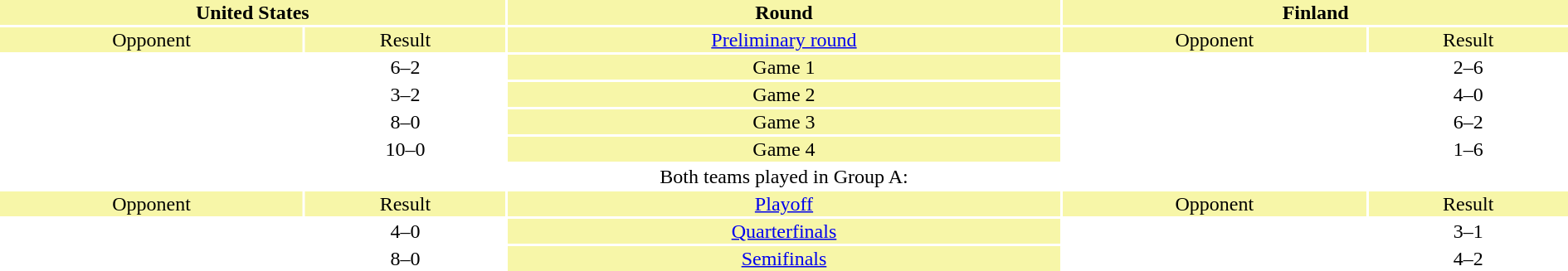<table style="text-align:center; width:100%">
<tr valign=top bgcolor=#F7F6A8>
<th colspan=2 style="width:1*">United States</th>
<th>Round</th>
<th colspan=2 style="width:1*">Finland</th>
</tr>
<tr valign=top bgcolor=#F7F6A8>
<td>Opponent</td>
<td>Result</td>
<td bgcolor=#F7F6A8><a href='#'>Preliminary round</a></td>
<td>Opponent</td>
<td>Result</td>
</tr>
<tr>
<td align=left></td>
<td>6–2</td>
<td bgcolor=#F7F6A8>Game 1</td>
<td align=left></td>
<td>2–6</td>
</tr>
<tr>
<td align=left></td>
<td>3–2</td>
<td bgcolor=#F7F6A8>Game 2</td>
<td align=left></td>
<td>4–0</td>
</tr>
<tr>
<td align=left></td>
<td>8–0</td>
<td bgcolor=#F7F6A8>Game 3</td>
<td align=left></td>
<td>6–2</td>
</tr>
<tr>
<td align=left></td>
<td>10–0</td>
<td bgcolor=#F7F6A8>Game 4</td>
<td align=left></td>
<td>1–6</td>
</tr>
<tr>
<td colspan=5>Both teams played in Group A:<br></td>
</tr>
<tr valign=top bgcolor=#F7F6A8>
<td>Opponent</td>
<td>Result</td>
<td bgcolor=#F7F6A8><a href='#'>Playoff</a></td>
<td>Opponent</td>
<td>Result</td>
</tr>
<tr>
<td align=left></td>
<td>4–0</td>
<td bgcolor=#F7F6A8><a href='#'>Quarterfinals</a></td>
<td align=left></td>
<td>3–1</td>
</tr>
<tr>
<td align=left></td>
<td>8–0</td>
<td bgcolor=#F7F6A8><a href='#'>Semifinals</a></td>
<td align=left></td>
<td>4–2</td>
</tr>
</table>
